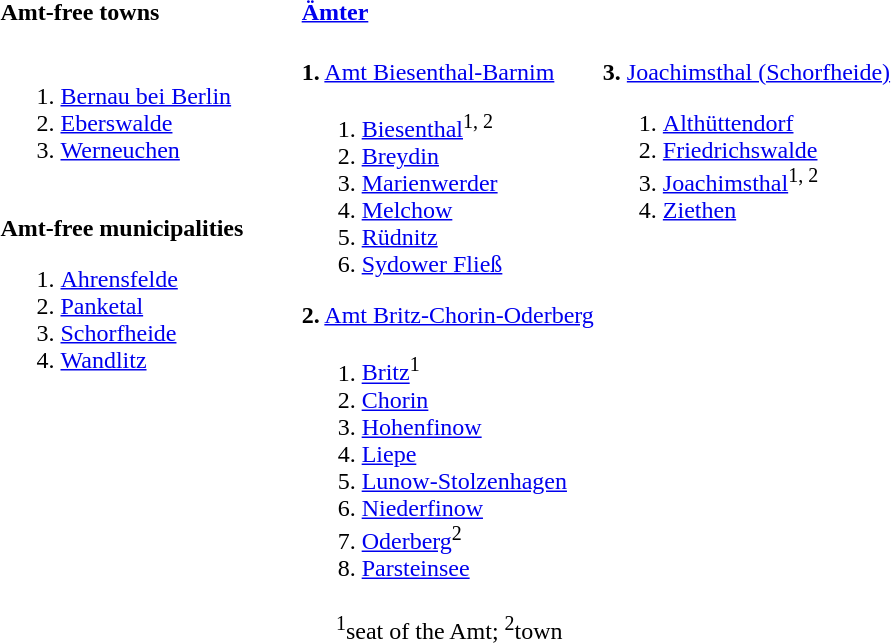<table>
<tr>
<th width=33% align=left>Amt-free towns</th>
<th width=33% align=left><a href='#'>Ämter</a></th>
<th width=33% align=left></th>
</tr>
<tr valign=top>
<td><br><ol><li><a href='#'>Bernau bei Berlin</a></li><li><a href='#'>Eberswalde</a></li><li><a href='#'>Werneuchen</a></li></ol><br>
<strong>Amt-free municipalities</strong><ol><li><a href='#'>Ahrensfelde</a></li><li><a href='#'>Panketal</a></li><li><a href='#'>Schorfheide</a></li><li><a href='#'>Wandlitz</a></li></ol></td>
<td><br><strong>1.</strong> <a href='#'>Amt Biesenthal-Barnim</a><ol><li><a href='#'>Biesenthal</a><sup>1, 2</sup></li><li><a href='#'>Breydin</a></li><li><a href='#'>Marienwerder</a></li><li><a href='#'>Melchow</a></li><li><a href='#'>Rüdnitz</a></li><li><a href='#'>Sydower Fließ</a></li></ol><strong>2.</strong> <a href='#'>Amt Britz-Chorin-Oderberg</a><ol><li><a href='#'>Britz</a><sup>1</sup></li><li><a href='#'>Chorin</a></li><li><a href='#'>Hohenfinow</a></li><li><a href='#'>Liepe</a></li><li><a href='#'>Lunow-Stolzenhagen</a></li><li><a href='#'>Niederfinow</a></li><li><a href='#'>Oderberg</a><sup>2</sup></li><li><a href='#'>Parsteinsee</a></li></ol></td>
<td><br><strong>3.</strong> <a href='#'>Joachimsthal (Schorfheide)</a><ol><li><a href='#'>Althüttendorf</a></li><li><a href='#'>Friedrichswalde</a></li><li><a href='#'>Joachimsthal</a><sup>1, 2</sup></li><li><a href='#'>Ziethen</a></li></ol></td>
</tr>
<tr>
<td colspan=3 align=center><sup>1</sup>seat of the Amt; <sup>2</sup>town</td>
</tr>
</table>
